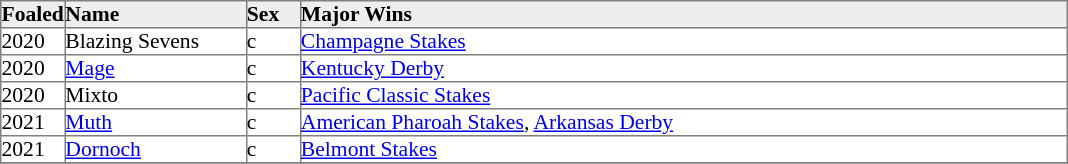<table border="1" cellpadding="0" style="border-collapse: collapse; font-size:90%">
<tr bgcolor="#eeeeee">
<td width="35px"><strong>Foaled</strong></td>
<td width="120px"><strong>Name</strong></td>
<td width="35px"><strong>Sex</strong></td>
<td width="510px"><strong>Major Wins</strong></td>
</tr>
<tr>
<td>2020</td>
<td>Blazing Sevens</td>
<td>c</td>
<td><a href='#'>Champagne Stakes</a></td>
</tr>
<tr>
<td>2020</td>
<td><a href='#'>Mage</a></td>
<td>c</td>
<td><a href='#'>Kentucky Derby</a></td>
</tr>
<tr>
<td>2020</td>
<td>Mixto</td>
<td>c</td>
<td><a href='#'>Pacific Classic Stakes</a></td>
</tr>
<tr>
<td>2021</td>
<td><a href='#'>Muth</a></td>
<td>c</td>
<td><a href='#'>American Pharoah Stakes</a>, <a href='#'>Arkansas Derby</a></td>
</tr>
<tr>
<td>2021</td>
<td><a href='#'>Dornoch</a></td>
<td>c</td>
<td><a href='#'>Belmont Stakes</a></td>
</tr>
<tr>
</tr>
</table>
